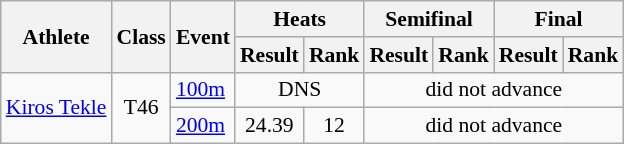<table class=wikitable style="font-size:90%">
<tr>
<th rowspan="2">Athlete</th>
<th rowspan="2">Class</th>
<th rowspan="2">Event</th>
<th colspan="2">Heats</th>
<th colspan="2">Semifinal</th>
<th colspan="2">Final</th>
</tr>
<tr>
<th>Result</th>
<th>Rank</th>
<th>Result</th>
<th>Rank</th>
<th>Result</th>
<th>Rank</th>
</tr>
<tr>
<td rowspan="2"><a href='#'>Kiros Tekle</a></td>
<td rowspan="2" style="text-align:center;">T46</td>
<td><a href='#'>100m</a></td>
<td style="text-align:center;" colspan="2">DNS</td>
<td style="text-align:center;" colspan="4">did not advance</td>
</tr>
<tr>
<td><a href='#'>200m</a></td>
<td style="text-align:center;">24.39</td>
<td style="text-align:center;">12</td>
<td style="text-align:center;" colspan="4">did not advance</td>
</tr>
</table>
